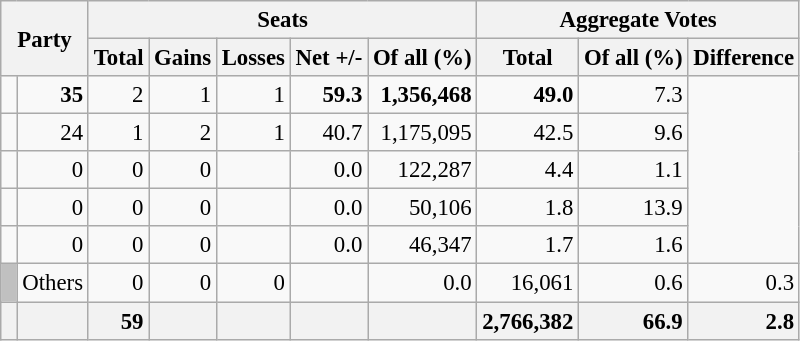<table class="wikitable sortable" style="text-align:right; font-size:95%;">
<tr>
<th colspan="2" rowspan="2">Party</th>
<th colspan="5">Seats</th>
<th colspan="3">Aggregate Votes</th>
</tr>
<tr>
<th>Total</th>
<th>Gains</th>
<th>Losses</th>
<th>Net +/-</th>
<th>Of all (%)</th>
<th>Total</th>
<th>Of all (%)</th>
<th>Difference</th>
</tr>
<tr>
<td></td>
<td><strong>35</strong></td>
<td>2</td>
<td>1</td>
<td>1</td>
<td><strong>59.3</strong></td>
<td><strong>1,356,468</strong></td>
<td><strong>49.0</strong></td>
<td>7.3</td>
</tr>
<tr>
<td></td>
<td>24</td>
<td>1</td>
<td>2</td>
<td>1</td>
<td>40.7</td>
<td>1,175,095</td>
<td>42.5</td>
<td>9.6</td>
</tr>
<tr>
<td></td>
<td>0</td>
<td>0</td>
<td>0</td>
<td></td>
<td>0.0</td>
<td>122,287</td>
<td>4.4</td>
<td>1.1</td>
</tr>
<tr>
<td></td>
<td>0</td>
<td>0</td>
<td>0</td>
<td></td>
<td>0.0</td>
<td>50,106</td>
<td>1.8</td>
<td>13.9</td>
</tr>
<tr>
<td></td>
<td>0</td>
<td>0</td>
<td>0</td>
<td></td>
<td>0.0</td>
<td>46,347</td>
<td>1.7</td>
<td>1.6</td>
</tr>
<tr>
<td style="background:silver;"> </td>
<td align=left>Others</td>
<td>0</td>
<td>0</td>
<td>0</td>
<td></td>
<td>0.0</td>
<td>16,061</td>
<td>0.6</td>
<td>0.3</td>
</tr>
<tr class="sortbottom">
<td style="background:#f2f2f2;"></td>
<td style="background:#f2f2f2;"></td>
<td style="background:#f2f2f2;"><strong>59</strong></td>
<td style="background:#f2f2f2;"></td>
<td style="background:#f2f2f2;"></td>
<td style="background:#f2f2f2;"></td>
<td style="background:#f2f2f2;"></td>
<td style="background:#f2f2f2;"><strong>2,766,382</strong></td>
<td style="background:#f2f2f2;"><strong>66.9</strong></td>
<td style="background:#f2f2f2;"><strong>2.8</strong></td>
</tr>
</table>
